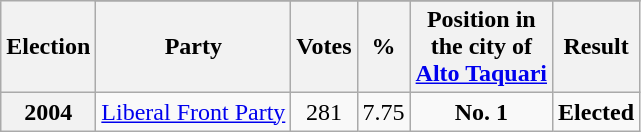<table class="wikitable" style="text-align: center;">
<tr>
<th rowspan="2">Election</th>
</tr>
<tr>
<th>Party</th>
<th>Votes</th>
<th>%</th>
<th>Position in <br>the city of<br><a href='#'>Alto Taquari</a></th>
<th>Result</th>
</tr>
<tr>
<th>2004</th>
<td><a href='#'>Liberal Front Party</a></td>
<td>281</td>
<td>7.75</td>
<td><strong>No. 1</strong></td>
<td><strong>Elected</strong></td>
</tr>
</table>
